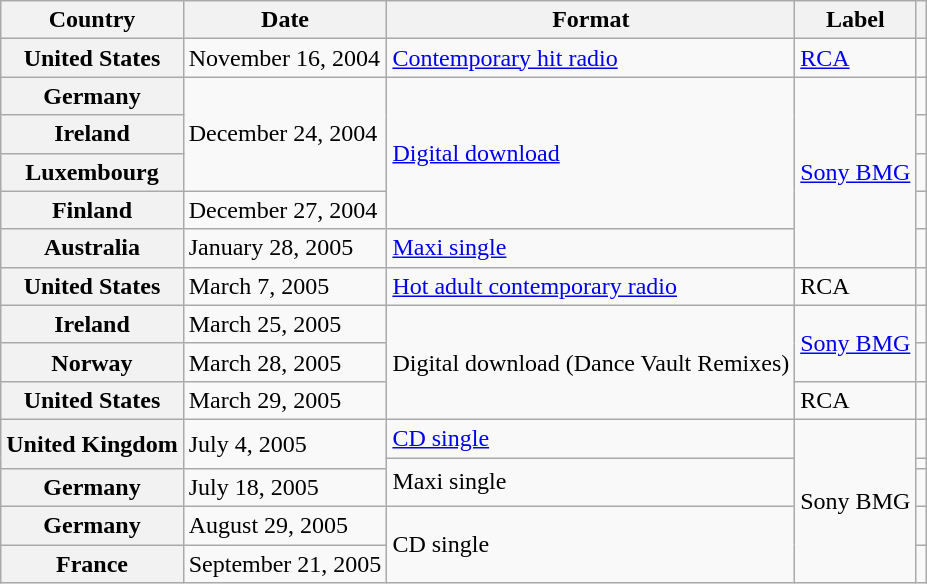<table class="wikitable plainrowheaders">
<tr>
<th scope="col">Country</th>
<th scope="col">Date</th>
<th scope="col">Format</th>
<th scope="col">Label</th>
<th scope="col"></th>
</tr>
<tr>
<th scope="row">United States</th>
<td>November 16, 2004</td>
<td><a href='#'>Contemporary hit radio</a></td>
<td><a href='#'>RCA</a></td>
<td align="center"></td>
</tr>
<tr>
<th scope="row">Germany</th>
<td rowspan="3">December 24, 2004</td>
<td rowspan="4"><a href='#'>Digital download</a></td>
<td rowspan="5"><a href='#'>Sony BMG</a></td>
<td align="center"></td>
</tr>
<tr>
<th scope="row">Ireland</th>
<td align="center"></td>
</tr>
<tr>
<th scope="row">Luxembourg</th>
<td align="center"></td>
</tr>
<tr>
<th scope="row">Finland</th>
<td>December 27, 2004</td>
<td align="center"></td>
</tr>
<tr>
<th scope="row">Australia</th>
<td>January 28, 2005</td>
<td><a href='#'>Maxi single</a></td>
<td align="center"></td>
</tr>
<tr>
<th scope="row">United States</th>
<td>March 7, 2005</td>
<td><a href='#'>Hot adult contemporary radio</a></td>
<td>RCA</td>
<td align="center"></td>
</tr>
<tr>
<th scope="row">Ireland</th>
<td>March 25, 2005</td>
<td rowspan="3">Digital download (Dance Vault Remixes)</td>
<td rowspan="2"><a href='#'>Sony BMG</a></td>
<td align="center"></td>
</tr>
<tr>
<th scope="row">Norway</th>
<td>March 28, 2005</td>
<td align="center"></td>
</tr>
<tr>
<th scope="row">United States</th>
<td>March 29, 2005</td>
<td>RCA</td>
<td align="center"></td>
</tr>
<tr>
<th scope="row" rowspan="2">United Kingdom</th>
<td rowspan="2">July 4, 2005</td>
<td><a href='#'>CD single</a></td>
<td rowspan="5">Sony BMG</td>
<td align="center"></td>
</tr>
<tr>
<td rowspan="2">Maxi single</td>
<td align="center"></td>
</tr>
<tr>
<th scope="row">Germany</th>
<td>July 18, 2005</td>
<td align="center"></td>
</tr>
<tr>
<th scope="row">Germany</th>
<td>August 29, 2005</td>
<td rowspan="2">CD single</td>
<td align="center"></td>
</tr>
<tr>
<th scope="row">France</th>
<td>September 21, 2005</td>
<td align="center"></td>
</tr>
</table>
